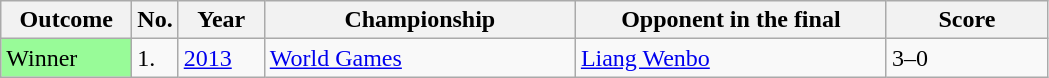<table class="sortable wikitable">
<tr>
<th width="80">Outcome</th>
<th width="20">No.</th>
<th width="50">Year</th>
<th style="width:200px;">Championship</th>
<th style="width:200px;">Opponent in the final</th>
<th style="width:100px;">Score</th>
</tr>
<tr>
<td style="background:#98fb98;">Winner</td>
<td>1.</td>
<td><a href='#'>2013</a></td>
<td><a href='#'>World Games</a></td>
<td> <a href='#'>Liang Wenbo</a></td>
<td>3–0</td>
</tr>
</table>
